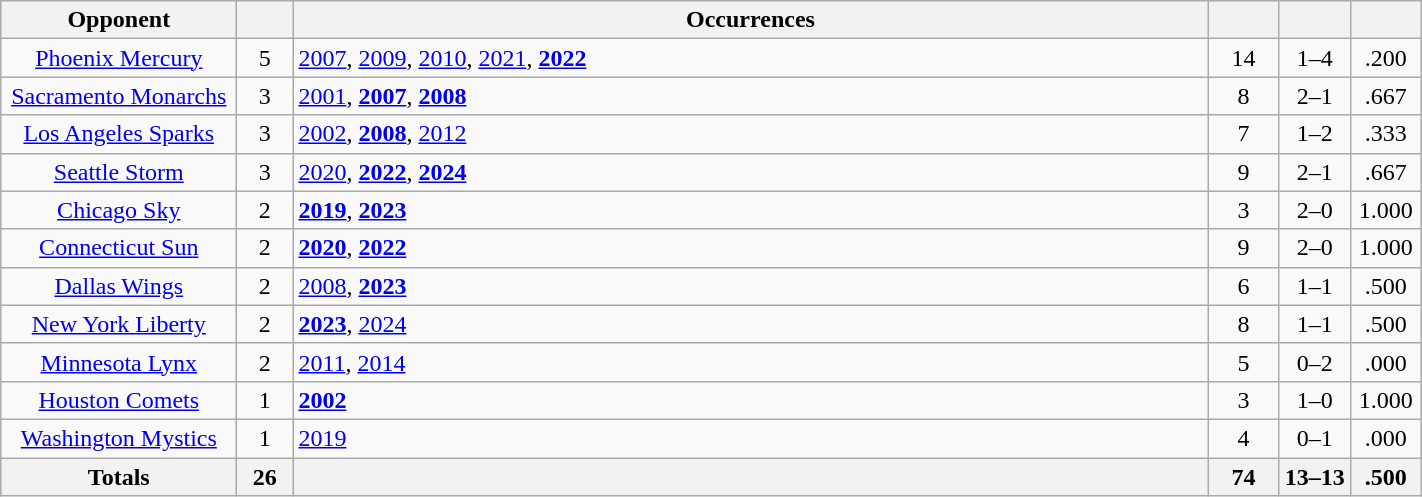<table class="wikitable sortable" style="text-align: center; width: 75%;">
<tr>
<th width="150">Opponent</th>
<th width="30"></th>
<th>Occurrences</th>
<th width="40"></th>
<th width="40"></th>
<th width="40"></th>
</tr>
<tr>
<td><a href='#'>Phoenix Mercury</a></td>
<td>5</td>
<td align=left><a href='#'>2007</a>, <a href='#'>2009</a>, <a href='#'>2010</a>, <a href='#'>2021</a>, <strong><a href='#'>2022</a></strong></td>
<td>14</td>
<td>1–4</td>
<td>.200</td>
</tr>
<tr>
<td><a href='#'>Sacramento Monarchs</a></td>
<td>3</td>
<td align=left><a href='#'>2001</a>, <strong><a href='#'>2007</a></strong>, <strong><a href='#'>2008</a></strong></td>
<td>8</td>
<td>2–1</td>
<td>.667</td>
</tr>
<tr>
<td><a href='#'>Los Angeles Sparks</a></td>
<td>3</td>
<td align=left><a href='#'>2002</a>, <strong><a href='#'>2008</a></strong>, <a href='#'>2012</a></td>
<td>7</td>
<td>1–2</td>
<td>.333</td>
</tr>
<tr>
<td><a href='#'>Seattle Storm</a></td>
<td>3</td>
<td align="left"><a href='#'>2020</a>, <strong><a href='#'>2022</a></strong>, <a href='#'><strong>2024</strong></a></td>
<td>9</td>
<td>2–1</td>
<td>.667</td>
</tr>
<tr>
<td><a href='#'>Chicago Sky</a></td>
<td>2</td>
<td align="left"><strong><a href='#'>2019</a></strong>, <a href='#'><strong>2023</strong></a></td>
<td>3</td>
<td>2–0</td>
<td>1.000</td>
</tr>
<tr>
<td><a href='#'>Connecticut Sun</a></td>
<td>2</td>
<td align="left"><strong><a href='#'>2020</a></strong>, <strong><a href='#'>2022</a></strong></td>
<td>9</td>
<td>2–0</td>
<td>1.000</td>
</tr>
<tr>
<td><a href='#'>Dallas Wings</a></td>
<td>2</td>
<td align="left"><a href='#'>2008</a>, <strong><a href='#'>2023</a></strong></td>
<td>6</td>
<td>1–1</td>
<td>.500</td>
</tr>
<tr>
<td><a href='#'>New York Liberty</a></td>
<td>2</td>
<td align="left"><a href='#'><strong>2023</strong></a>, <a href='#'>2024</a></td>
<td>8</td>
<td>1–1</td>
<td>.500</td>
</tr>
<tr>
<td><a href='#'>Minnesota Lynx</a></td>
<td>2</td>
<td align=left><a href='#'>2011</a>, <a href='#'>2014</a></td>
<td>5</td>
<td>0–2</td>
<td>.000</td>
</tr>
<tr>
<td><a href='#'>Houston Comets</a></td>
<td>1</td>
<td align=left><strong><a href='#'>2002</a></strong></td>
<td>3</td>
<td>1–0</td>
<td>1.000</td>
</tr>
<tr>
<td><a href='#'>Washington Mystics</a></td>
<td>1</td>
<td align=left><a href='#'>2019</a></td>
<td>4</td>
<td>0–1</td>
<td>.000</td>
</tr>
<tr>
<th width="150">Totals</th>
<th width="30">26</th>
<th></th>
<th width="40">74</th>
<th width="40">13–13</th>
<th width="40">.500</th>
</tr>
</table>
